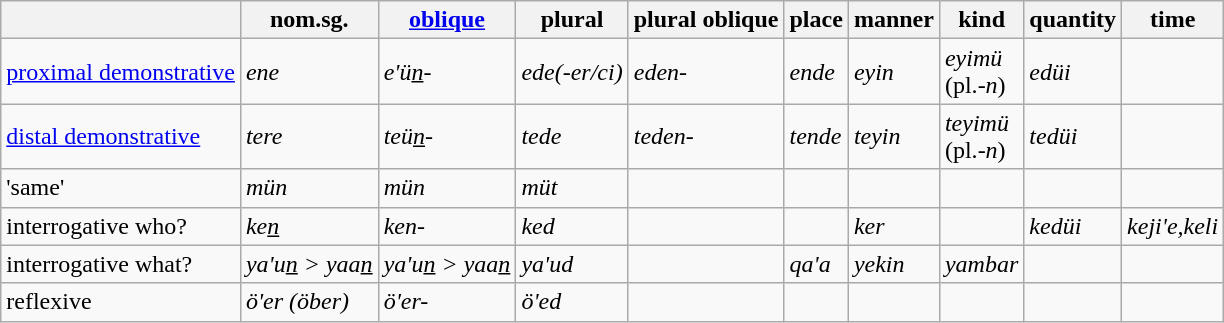<table class="wikitable">
<tr>
<th></th>
<th>nom.sg.</th>
<th><a href='#'>oblique</a></th>
<th>plural</th>
<th>plural oblique</th>
<th>place</th>
<th>manner</th>
<th>kind</th>
<th>quantity</th>
<th>time</th>
</tr>
<tr>
<td><a href='#'>proximal demonstrative</a></td>
<td><em>ene</em></td>
<td><em>e'ü<u>n</u>-</em></td>
<td><em>ede(-er/ci)</em></td>
<td><em>eden-</em></td>
<td><em>ende</em></td>
<td><em>eyin</em></td>
<td><em>eyimü</em><br>(pl.<em>-n</em>)</td>
<td><em>edüi</em></td>
<td></td>
</tr>
<tr>
<td><a href='#'>distal demonstrative</a></td>
<td><em>tere</em></td>
<td><em>teü<u>n</u>-</em></td>
<td><em>tede</em></td>
<td><em>teden-</em></td>
<td><em>tende</em></td>
<td><em>teyin</em></td>
<td><em>teyimü</em><br>(pl.<em>-n</em>)</td>
<td><em>tedüi</em></td>
<td></td>
</tr>
<tr>
<td>'same'</td>
<td><em>mün</em></td>
<td><em>mün</em></td>
<td><em>müt</em></td>
<td></td>
<td></td>
<td></td>
<td></td>
<td></td>
<td></td>
</tr>
<tr>
<td>interrogative who?</td>
<td><em>ke<u>n</u></em></td>
<td><em>ken-</em></td>
<td><em>ked</em></td>
<td></td>
<td></td>
<td><em>ker</em></td>
<td></td>
<td><em>kedüi</em></td>
<td><em>keji'e,keli</em></td>
</tr>
<tr>
<td>interrogative what?</td>
<td><em>ya'u<u>n</u> > yaa<u>n</u></em></td>
<td><em>ya'u<u>n</u> > yaa<u>n</u></em></td>
<td><em>ya'ud</em></td>
<td></td>
<td><em>qa'a</em></td>
<td><em>yekin</em></td>
<td><em>yambar</em></td>
<td></td>
<td></td>
</tr>
<tr>
<td>reflexive</td>
<td><em>ö'er (öber)</em></td>
<td><em>ö'er-</em></td>
<td><em>ö'ed</em></td>
<td></td>
<td></td>
<td></td>
<td></td>
<td></td>
<td></td>
</tr>
</table>
